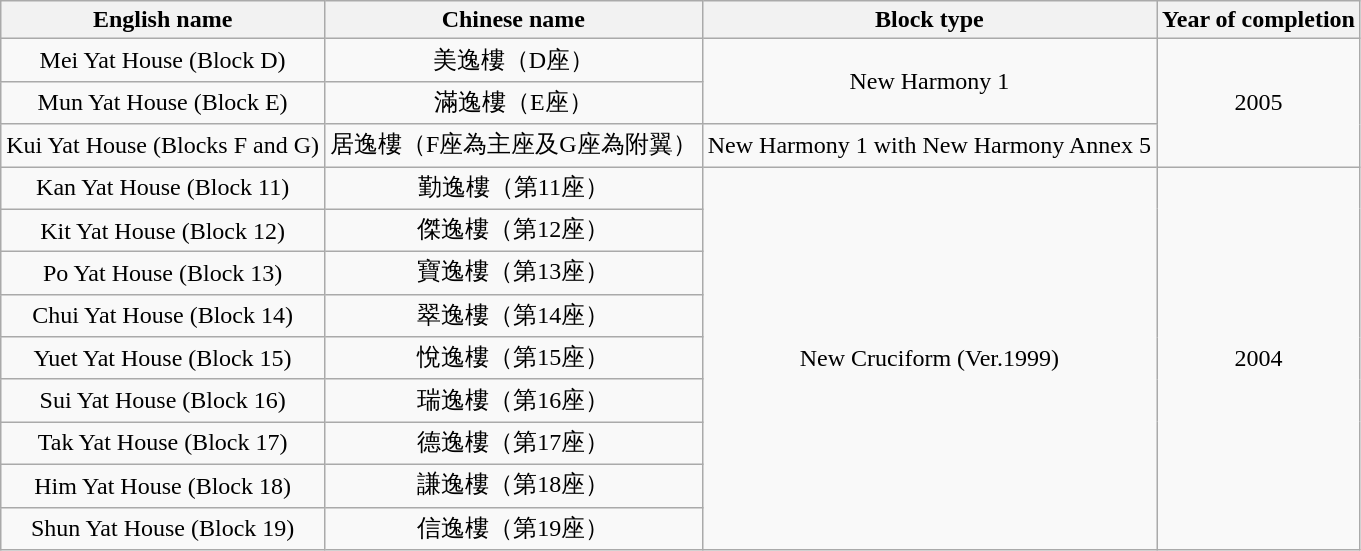<table class="wikitable" style="text-align: center">
<tr>
<th>English name</th>
<th>Chinese name</th>
<th>Block type</th>
<th>Year of completion</th>
</tr>
<tr>
<td>Mei Yat House (Block D)</td>
<td>美逸樓（D座）</td>
<td rowspan="2">New Harmony 1</td>
<td rowspan="3">2005</td>
</tr>
<tr>
<td>Mun Yat House (Block E)</td>
<td>滿逸樓（E座）</td>
</tr>
<tr>
<td>Kui Yat House (Blocks F and G)</td>
<td>居逸樓（F座為主座及G座為附翼）</td>
<td>New Harmony 1 with New Harmony Annex 5</td>
</tr>
<tr>
<td>Kan Yat House (Block 11)</td>
<td>勤逸樓（第11座）</td>
<td rowspan="9">New Cruciform (Ver.1999)</td>
<td rowspan="10">2004</td>
</tr>
<tr>
<td>Kit Yat House (Block 12)</td>
<td>傑逸樓（第12座）</td>
</tr>
<tr>
<td>Po Yat House (Block 13)</td>
<td>寶逸樓（第13座）</td>
</tr>
<tr>
<td>Chui Yat House (Block 14)</td>
<td>翠逸樓（第14座）</td>
</tr>
<tr>
<td>Yuet Yat House (Block 15)</td>
<td>悅逸樓（第15座）</td>
</tr>
<tr>
<td>Sui Yat House (Block 16)</td>
<td>瑞逸樓（第16座）</td>
</tr>
<tr>
<td>Tak Yat House (Block 17)</td>
<td>德逸樓（第17座）</td>
</tr>
<tr>
<td>Him Yat House (Block 18)</td>
<td>謙逸樓（第18座）</td>
</tr>
<tr>
<td>Shun Yat House (Block 19)</td>
<td>信逸樓（第19座）</td>
</tr>
</table>
